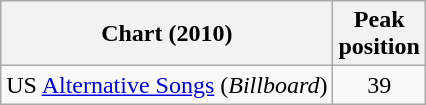<table class="wikitable">
<tr>
<th>Chart (2010)</th>
<th>Peak<br>position</th>
</tr>
<tr>
<td>US <a href='#'>Alternative Songs</a> (<em>Billboard</em>)</td>
<td align=center>39</td>
</tr>
</table>
